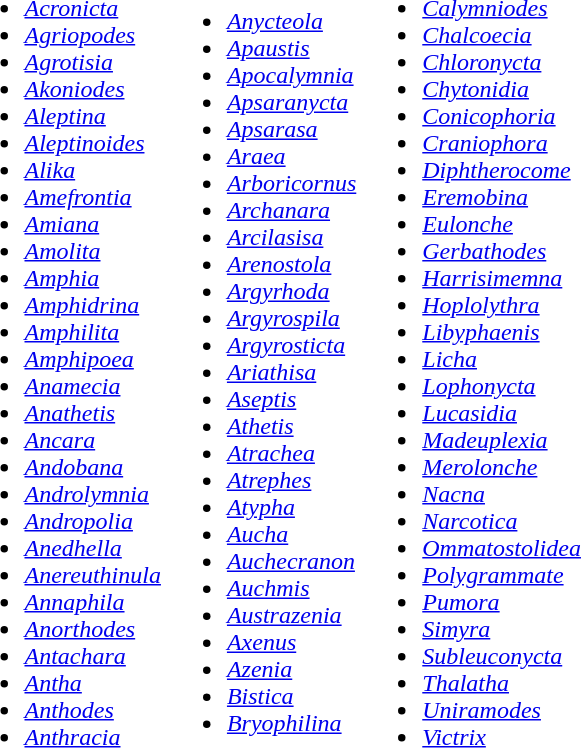<table>
<tr>
<td><br><ul><li><em><a href='#'>Acronicta</a></em></li><li><em><a href='#'>Agriopodes</a></em></li><li><em><a href='#'>Agrotisia</a></em></li><li><em><a href='#'>Akoniodes</a></em></li><li><em><a href='#'>Aleptina</a></em></li><li><em><a href='#'>Aleptinoides</a></em></li><li><em><a href='#'>Alika</a></em></li><li><em><a href='#'>Amefrontia</a></em></li><li><em><a href='#'>Amiana</a></em></li><li><em><a href='#'>Amolita</a></em></li><li><em><a href='#'>Amphia</a></em></li><li><em><a href='#'>Amphidrina</a></em></li><li><em><a href='#'>Amphilita</a></em></li><li><em><a href='#'>Amphipoea</a></em></li><li><em><a href='#'>Anamecia</a></em></li><li><em><a href='#'>Anathetis</a></em></li><li><em><a href='#'>Ancara</a></em></li><li><em><a href='#'>Andobana</a></em></li><li><em><a href='#'>Androlymnia</a></em></li><li><em><a href='#'>Andropolia</a></em></li><li><em><a href='#'>Anedhella</a></em></li><li><em><a href='#'>Anereuthinula</a></em></li><li><em><a href='#'>Annaphila</a></em></li><li><em><a href='#'>Anorthodes</a></em></li><li><em><a href='#'>Antachara</a></em></li><li><em><a href='#'>Antha</a></em></li><li><em><a href='#'>Anthodes</a></em></li><li><em><a href='#'>Anthracia</a></em></li></ul></td>
<td><br><ul><li><em><a href='#'>Anycteola</a></em></li><li><em><a href='#'>Apaustis</a></em></li><li><em><a href='#'>Apocalymnia</a></em></li><li><em><a href='#'>Apsaranycta</a></em></li><li><em><a href='#'>Apsarasa</a></em></li><li><em><a href='#'>Araea</a></em></li><li><em><a href='#'>Arboricornus</a></em></li><li><em><a href='#'>Archanara</a></em></li><li><em><a href='#'>Arcilasisa</a></em></li><li><em><a href='#'>Arenostola</a></em></li><li><em><a href='#'>Argyrhoda</a></em></li><li><em><a href='#'>Argyrospila</a></em></li><li><em><a href='#'>Argyrosticta</a></em></li><li><em><a href='#'>Ariathisa</a></em></li><li><em><a href='#'>Aseptis</a></em></li><li><em><a href='#'>Athetis</a></em></li><li><em><a href='#'>Atrachea</a></em></li><li><em><a href='#'>Atrephes</a></em></li><li><em><a href='#'>Atypha</a></em></li><li><em><a href='#'>Aucha</a></em></li><li><em><a href='#'>Auchecranon</a></em></li><li><em><a href='#'>Auchmis</a></em></li><li><em><a href='#'>Austrazenia</a></em></li><li><em><a href='#'>Axenus</a></em></li><li><em><a href='#'>Azenia</a></em></li><li><em><a href='#'>Bistica</a></em></li><li><em><a href='#'>Bryophilina</a></em></li></ul></td>
<td><br><ul><li><em><a href='#'>Calymniodes</a></em></li><li><em><a href='#'>Chalcoecia</a></em></li><li><em><a href='#'>Chloronycta</a></em></li><li><em><a href='#'>Chytonidia</a></em></li><li><em><a href='#'>Conicophoria</a></em></li><li><em><a href='#'>Craniophora</a></em></li><li><em><a href='#'>Diphtherocome</a></em></li><li><em><a href='#'>Eremobina</a></em></li><li><em><a href='#'>Eulonche</a></em></li><li><em><a href='#'>Gerbathodes</a></em></li><li><em><a href='#'>Harrisimemna</a></em></li><li><em><a href='#'>Hoplolythra</a></em></li><li><em><a href='#'>Libyphaenis</a></em></li><li><em><a href='#'>Licha</a></em></li><li><em><a href='#'>Lophonycta</a></em></li><li><em><a href='#'>Lucasidia</a></em></li><li><em><a href='#'>Madeuplexia</a></em></li><li><em><a href='#'>Merolonche</a></em></li><li><em><a href='#'>Nacna</a></em></li><li><em><a href='#'>Narcotica</a></em></li><li><em><a href='#'>Ommatostolidea</a></em></li><li><em><a href='#'>Polygrammate</a></em></li><li><em><a href='#'>Pumora</a></em></li><li><em><a href='#'>Simyra</a></em></li><li><em><a href='#'>Subleuconycta</a></em></li><li><em><a href='#'>Thalatha</a></em></li><li><em><a href='#'>Uniramodes</a></em></li><li><em><a href='#'>Victrix</a></em></li></ul></td>
</tr>
</table>
